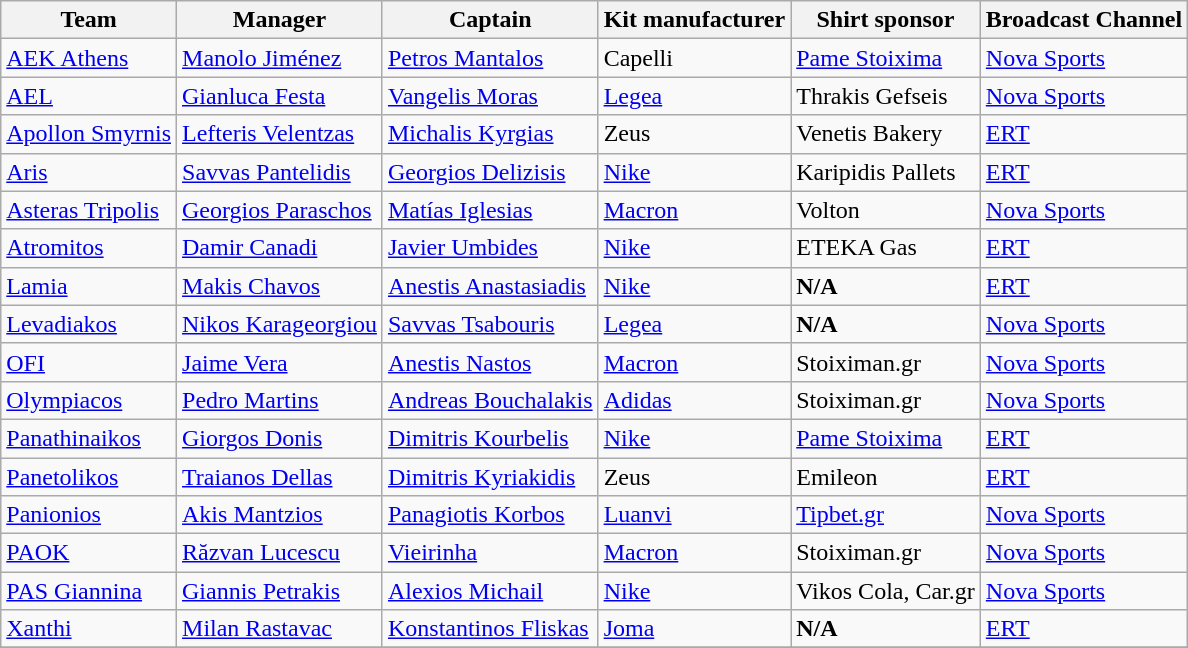<table class="wikitable sortable" style="text-align: left;">
<tr>
<th>Team</th>
<th>Manager</th>
<th>Captain</th>
<th>Kit manufacturer</th>
<th>Shirt sponsor</th>
<th>Broadcast Channel</th>
</tr>
<tr>
<td><a href='#'>AEK Athens</a></td>
<td> <a href='#'>Manolo Jiménez</a></td>
<td> <a href='#'>Petros Mantalos</a></td>
<td> Capelli</td>
<td><a href='#'>Pame Stoixima</a></td>
<td><a href='#'>Nova Sports</a></td>
</tr>
<tr>
<td><a href='#'>AEL</a></td>
<td> <a href='#'>Gianluca Festa</a></td>
<td> <a href='#'>Vangelis Moras</a></td>
<td> <a href='#'>Legea</a></td>
<td>Thrakis Gefseis</td>
<td><a href='#'>Nova Sports</a></td>
</tr>
<tr>
<td><a href='#'>Apollon Smyrnis</a></td>
<td> <a href='#'>Lefteris Velentzas</a></td>
<td> <a href='#'>Michalis Kyrgias</a></td>
<td> Zeus</td>
<td>Venetis Bakery</td>
<td><a href='#'>ERT</a></td>
</tr>
<tr>
<td><a href='#'>Aris</a></td>
<td> <a href='#'>Savvas Pantelidis</a></td>
<td> <a href='#'>Georgios Delizisis</a></td>
<td> <a href='#'>Nike</a></td>
<td>Karipidis Pallets</td>
<td><a href='#'>ERT</a></td>
</tr>
<tr>
<td><a href='#'>Asteras Tripolis</a></td>
<td> <a href='#'>Georgios Paraschos</a></td>
<td> <a href='#'>Matías Iglesias</a></td>
<td> <a href='#'>Macron</a></td>
<td>Volton</td>
<td><a href='#'>Nova Sports</a></td>
</tr>
<tr>
<td><a href='#'>Atromitos</a></td>
<td> <a href='#'>Damir Canadi</a></td>
<td> <a href='#'>Javier Umbides</a></td>
<td> <a href='#'>Nike</a></td>
<td>ETEKA Gas</td>
<td><a href='#'>ERT</a></td>
</tr>
<tr>
<td><a href='#'>Lamia</a></td>
<td> <a href='#'>Makis Chavos</a></td>
<td> <a href='#'>Anestis Anastasiadis</a></td>
<td> <a href='#'>Nike</a></td>
<td><strong>N/A</strong></td>
<td><a href='#'>ERT</a></td>
</tr>
<tr>
<td><a href='#'>Levadiakos</a></td>
<td> <a href='#'>Nikos Karageorgiou</a></td>
<td> <a href='#'>Savvas Tsabouris</a></td>
<td> <a href='#'>Legea</a></td>
<td><strong>N/A</strong></td>
<td><a href='#'>Nova Sports</a></td>
</tr>
<tr>
<td><a href='#'>OFI</a></td>
<td> <a href='#'>Jaime Vera</a></td>
<td> <a href='#'>Anestis Nastos</a></td>
<td> <a href='#'>Macron</a></td>
<td>Stoiximan.gr</td>
<td><a href='#'>Nova Sports</a></td>
</tr>
<tr>
<td><a href='#'>Olympiacos</a></td>
<td> <a href='#'>Pedro Martins</a></td>
<td> <a href='#'>Andreas Bouchalakis</a></td>
<td> <a href='#'>Adidas</a></td>
<td>Stoiximan.gr</td>
<td><a href='#'>Nova Sports</a></td>
</tr>
<tr>
<td><a href='#'>Panathinaikos</a></td>
<td> <a href='#'>Giorgos Donis</a></td>
<td> <a href='#'>Dimitris Kourbelis</a></td>
<td> <a href='#'>Nike</a></td>
<td><a href='#'>Pame Stoixima</a></td>
<td><a href='#'>ERT</a></td>
</tr>
<tr>
<td><a href='#'>Panetolikos</a></td>
<td> <a href='#'>Traianos Dellas</a></td>
<td> <a href='#'>Dimitris Kyriakidis</a></td>
<td> Zeus</td>
<td>Emileon</td>
<td><a href='#'>ERT</a></td>
</tr>
<tr>
<td><a href='#'>Panionios</a></td>
<td> <a href='#'>Akis Mantzios</a></td>
<td> <a href='#'>Panagiotis Korbos</a></td>
<td> <a href='#'>Luanvi</a></td>
<td><a href='#'>Tipbet.gr</a></td>
<td><a href='#'>Nova Sports</a></td>
</tr>
<tr>
<td><a href='#'>PAOK</a></td>
<td> <a href='#'>Răzvan Lucescu</a></td>
<td> <a href='#'>Vieirinha</a></td>
<td> <a href='#'>Macron</a></td>
<td>Stoiximan.gr</td>
<td><a href='#'>Nova Sports</a></td>
</tr>
<tr>
<td><a href='#'>PAS Giannina</a></td>
<td> <a href='#'>Giannis Petrakis</a></td>
<td> <a href='#'>Alexios Michail</a></td>
<td> <a href='#'>Nike</a></td>
<td>Vikos Cola, Car.gr</td>
<td><a href='#'>Nova Sports</a></td>
</tr>
<tr>
<td><a href='#'>Xanthi</a></td>
<td> <a href='#'>Milan Rastavac</a></td>
<td> <a href='#'>Konstantinos Fliskas</a></td>
<td> <a href='#'>Joma</a></td>
<td><strong>N/A</strong></td>
<td><a href='#'>ERT</a></td>
</tr>
<tr>
</tr>
</table>
